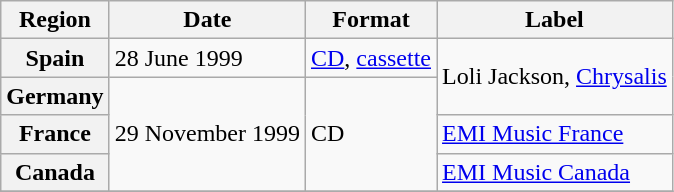<table class="wikitable plainrowheaders">
<tr>
<th scope="col">Region</th>
<th scope="col">Date</th>
<th scope="col">Format</th>
<th scope="col">Label</th>
</tr>
<tr>
<th scope="row">Spain</th>
<td rowspan="1">28 June 1999</td>
<td rowspan="1"><a href='#'>CD</a>, <a href='#'>cassette</a></td>
<td rowspan="2">Loli Jackson, <a href='#'>Chrysalis</a></td>
</tr>
<tr>
<th scope="row">Germany</th>
<td rowspan="3">29 November 1999</td>
<td rowspan="3">CD</td>
</tr>
<tr>
<th scope="row">France</th>
<td rowspan="1"><a href='#'>EMI Music France</a></td>
</tr>
<tr>
<th scope="row">Canada</th>
<td rowspan="1"><a href='#'>EMI Music Canada</a></td>
</tr>
<tr>
</tr>
</table>
